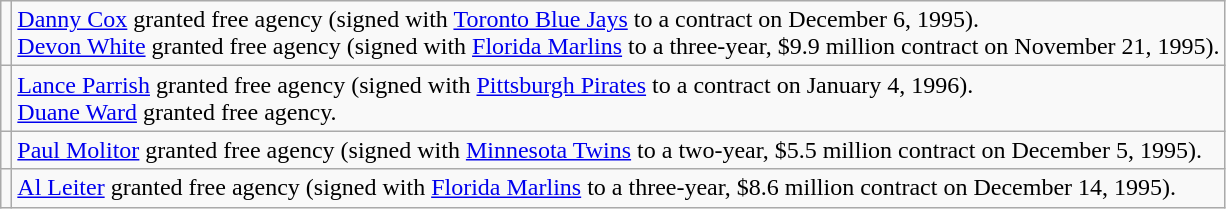<table class="wikitable">
<tr>
<td></td>
<td><a href='#'>Danny Cox</a> granted free agency (signed with <a href='#'>Toronto Blue Jays</a> to a contract on December 6, 1995). <br><a href='#'>Devon White</a> granted free agency (signed with <a href='#'>Florida Marlins</a> to a three-year, $9.9 million contract on November 21, 1995).</td>
</tr>
<tr>
<td></td>
<td><a href='#'>Lance Parrish</a> granted free agency (signed with <a href='#'>Pittsburgh Pirates</a> to a contract on January 4, 1996). <br><a href='#'>Duane Ward</a> granted free agency.</td>
</tr>
<tr>
<td></td>
<td><a href='#'>Paul Molitor</a> granted free agency (signed with <a href='#'>Minnesota Twins</a> to a two-year, $5.5 million contract on December 5, 1995).</td>
</tr>
<tr>
<td></td>
<td><a href='#'>Al Leiter</a> granted free agency (signed with <a href='#'>Florida Marlins</a> to a three-year, $8.6 million contract on December 14, 1995).</td>
</tr>
</table>
